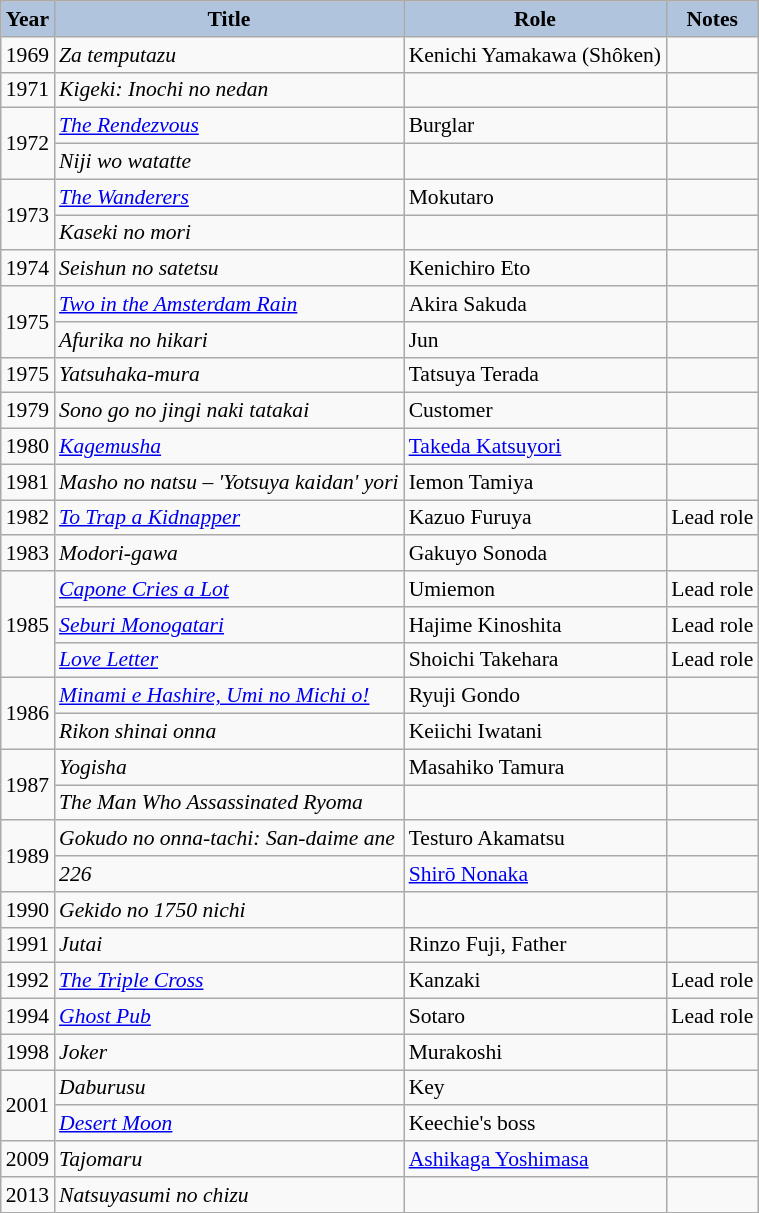<table class="wikitable" style="font-size:90%;">
<tr>
<th style="background:#B0C4DE;">Year</th>
<th style="background:#B0C4DE;">Title</th>
<th style="background:#B0C4DE;">Role</th>
<th style="background:#B0C4DE;">Notes</th>
</tr>
<tr>
<td>1969</td>
<td><em>Za temputazu</em></td>
<td>Kenichi Yamakawa (Shôken)</td>
<td></td>
</tr>
<tr>
<td>1971</td>
<td><em>Kigeki: Inochi no nedan</em></td>
<td></td>
<td></td>
</tr>
<tr>
<td rowspan="2">1972</td>
<td><em><a href='#'>The Rendezvous</a></em></td>
<td>Burglar</td>
<td></td>
</tr>
<tr>
<td><em>Niji wo watatte</em></td>
<td></td>
<td></td>
</tr>
<tr>
<td rowspan="2">1973</td>
<td><em><a href='#'>The Wanderers</a></em></td>
<td>Mokutaro</td>
<td></td>
</tr>
<tr>
<td><em>Kaseki no mori</em></td>
<td></td>
<td></td>
</tr>
<tr>
<td>1974</td>
<td><em>Seishun no satetsu</em></td>
<td>Kenichiro Eto</td>
<td></td>
</tr>
<tr>
<td rowspan="2">1975</td>
<td><em><a href='#'>Two in the Amsterdam Rain</a></em></td>
<td>Akira Sakuda</td>
<td></td>
</tr>
<tr>
<td><em>Afurika no hikari</em></td>
<td>Jun</td>
<td></td>
</tr>
<tr>
<td>1975</td>
<td><em>Yatsuhaka-mura</em></td>
<td>Tatsuya Terada</td>
<td></td>
</tr>
<tr>
<td>1979</td>
<td><em>Sono go no jingi naki tatakai</em></td>
<td>Customer</td>
<td></td>
</tr>
<tr>
<td>1980</td>
<td><em><a href='#'>Kagemusha</a></em></td>
<td><a href='#'>Takeda Katsuyori</a></td>
<td></td>
</tr>
<tr>
<td>1981</td>
<td><em>Masho no natsu – 'Yotsuya kaidan' yori</em></td>
<td>Iemon Tamiya</td>
<td></td>
</tr>
<tr>
<td>1982</td>
<td><em><a href='#'>To Trap a Kidnapper</a></em></td>
<td>Kazuo Furuya</td>
<td>Lead role</td>
</tr>
<tr>
<td>1983</td>
<td><em>Modori-gawa</em></td>
<td>Gakuyo Sonoda</td>
<td></td>
</tr>
<tr>
<td rowspan="3">1985</td>
<td><em><a href='#'>Capone Cries a Lot</a></em></td>
<td>Umiemon</td>
<td>Lead role</td>
</tr>
<tr>
<td><em><a href='#'>Seburi Monogatari</a></em></td>
<td>Hajime Kinoshita</td>
<td>Lead role</td>
</tr>
<tr>
<td><em><a href='#'>Love Letter</a></em></td>
<td>Shoichi Takehara</td>
<td>Lead role</td>
</tr>
<tr>
<td rowspan="2">1986</td>
<td><em><a href='#'>Minami e Hashire, Umi no Michi o!</a></em></td>
<td>Ryuji Gondo</td>
<td></td>
</tr>
<tr>
<td><em>Rikon shinai onna</em></td>
<td>Keiichi Iwatani</td>
<td></td>
</tr>
<tr>
<td rowspan="2">1987</td>
<td><em>Yogisha</em></td>
<td>Masahiko Tamura</td>
<td></td>
</tr>
<tr>
<td><em>The Man Who Assassinated Ryoma</em></td>
<td></td>
<td></td>
</tr>
<tr>
<td rowspan="2">1989</td>
<td><em>Gokudo no onna-tachi: San-daime ane</em></td>
<td>Testuro Akamatsu</td>
<td></td>
</tr>
<tr>
<td><em>226</em></td>
<td><a href='#'>Shirō Nonaka</a></td>
<td></td>
</tr>
<tr>
<td>1990</td>
<td><em>Gekido no 1750 nichi</em></td>
<td></td>
<td></td>
</tr>
<tr>
<td>1991</td>
<td><em>Jutai</em></td>
<td>Rinzo Fuji, Father</td>
<td></td>
</tr>
<tr>
<td>1992</td>
<td><em><a href='#'>The Triple Cross</a></em></td>
<td>Kanzaki</td>
<td>Lead role</td>
</tr>
<tr>
<td>1994</td>
<td><em><a href='#'>Ghost Pub</a></em></td>
<td>Sotaro</td>
<td>Lead role</td>
</tr>
<tr>
<td>1998</td>
<td><em>Joker</em></td>
<td>Murakoshi</td>
<td></td>
</tr>
<tr>
<td rowspan="2">2001</td>
<td><em>Daburusu</em></td>
<td>Key</td>
<td></td>
</tr>
<tr>
<td><em><a href='#'>Desert Moon</a></em></td>
<td>Keechie's boss</td>
<td></td>
</tr>
<tr>
<td>2009</td>
<td><em>Tajomaru</em></td>
<td><a href='#'>Ashikaga Yoshimasa</a></td>
<td></td>
</tr>
<tr>
<td>2013</td>
<td><em>Natsuyasumi no chizu</em></td>
<td></td>
<td></td>
</tr>
</table>
